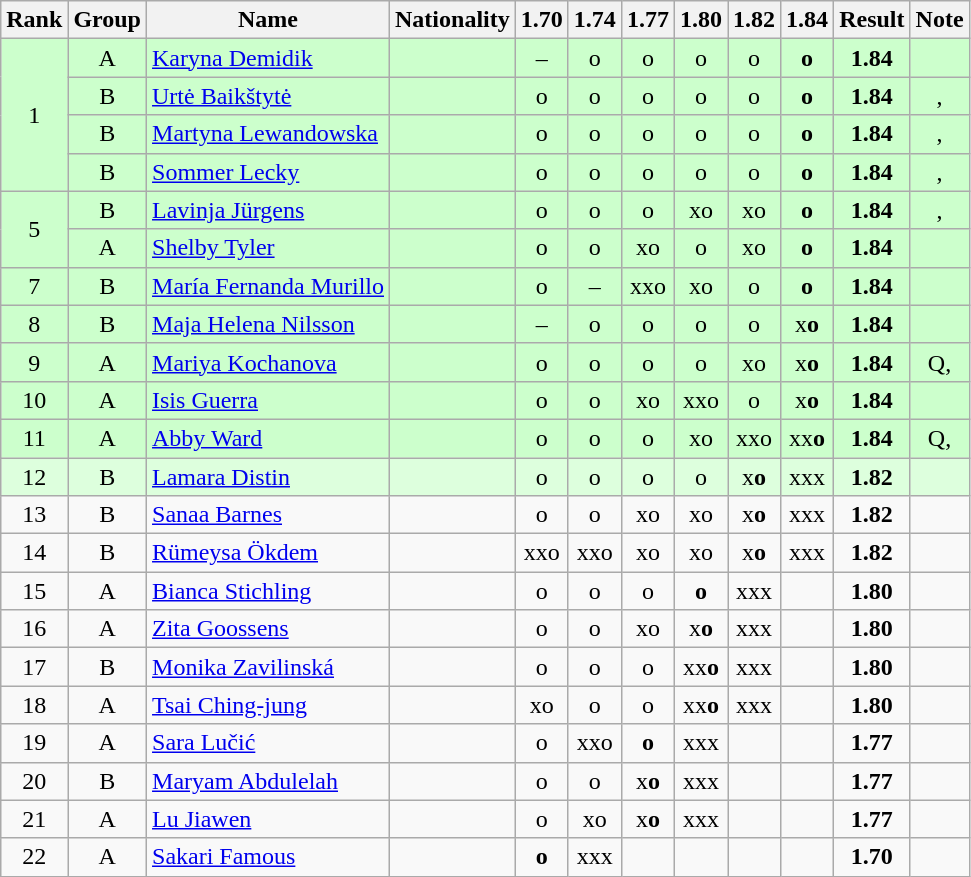<table class="wikitable sortable" style="text-align:center">
<tr>
<th>Rank</th>
<th>Group</th>
<th>Name</th>
<th>Nationality</th>
<th>1.70</th>
<th>1.74</th>
<th>1.77</th>
<th>1.80</th>
<th>1.82</th>
<th>1.84</th>
<th>Result</th>
<th>Note</th>
</tr>
<tr bgcolor=ccffcc>
<td rowspan=4>1</td>
<td>A</td>
<td align=left><a href='#'>Karyna Demidik</a></td>
<td align=left></td>
<td>–</td>
<td>o</td>
<td>o</td>
<td>o</td>
<td>o</td>
<td><strong>o</strong></td>
<td><strong>1.84</strong></td>
<td></td>
</tr>
<tr bgcolor=ccffcc>
<td>B</td>
<td align=left><a href='#'>Urtė Baikštytė</a></td>
<td align=left></td>
<td>o</td>
<td>o</td>
<td>o</td>
<td>o</td>
<td>o</td>
<td><strong>o</strong></td>
<td><strong>1.84</strong></td>
<td>, </td>
</tr>
<tr bgcolor=ccffcc>
<td>B</td>
<td align=left><a href='#'>Martyna Lewandowska</a></td>
<td align=left></td>
<td>o</td>
<td>o</td>
<td>o</td>
<td>o</td>
<td>o</td>
<td><strong>o</strong></td>
<td><strong>1.84</strong></td>
<td>, </td>
</tr>
<tr bgcolor=ccffcc>
<td>B</td>
<td align=left><a href='#'>Sommer Lecky</a></td>
<td align=left></td>
<td>o</td>
<td>o</td>
<td>o</td>
<td>o</td>
<td>o</td>
<td><strong>o</strong></td>
<td><strong>1.84</strong></td>
<td>, </td>
</tr>
<tr bgcolor=ccffcc>
<td rowspan=2>5</td>
<td>B</td>
<td align=left><a href='#'>Lavinja Jürgens</a></td>
<td align=left></td>
<td>o</td>
<td>o</td>
<td>o</td>
<td>xo</td>
<td>xo</td>
<td><strong>o</strong></td>
<td><strong>1.84</strong></td>
<td>, </td>
</tr>
<tr bgcolor=ccffcc>
<td>A</td>
<td align=left><a href='#'>Shelby Tyler</a></td>
<td align=left></td>
<td>o</td>
<td>o</td>
<td>xo</td>
<td>o</td>
<td>xo</td>
<td><strong>o</strong></td>
<td><strong>1.84</strong></td>
<td></td>
</tr>
<tr bgcolor=ccffcc>
<td>7</td>
<td>B</td>
<td align=left><a href='#'>María Fernanda Murillo</a></td>
<td align=left></td>
<td>o</td>
<td>–</td>
<td>xxo</td>
<td>xo</td>
<td>o</td>
<td><strong>o</strong></td>
<td><strong>1.84</strong></td>
<td></td>
</tr>
<tr bgcolor=ccffcc>
<td>8</td>
<td>B</td>
<td align=left><a href='#'>Maja Helena Nilsson</a></td>
<td align=left></td>
<td>–</td>
<td>o</td>
<td>o</td>
<td>o</td>
<td>o</td>
<td>x<strong>o</strong></td>
<td><strong>1.84</strong></td>
<td></td>
</tr>
<tr bgcolor=ccffcc>
<td>9</td>
<td>A</td>
<td align=left><a href='#'>Mariya Kochanova</a></td>
<td align=left></td>
<td>o</td>
<td>o</td>
<td>o</td>
<td>o</td>
<td>xo</td>
<td>x<strong>o</strong></td>
<td><strong>1.84</strong></td>
<td>Q, </td>
</tr>
<tr bgcolor=ccffcc>
<td>10</td>
<td>A</td>
<td align=left><a href='#'>Isis Guerra</a></td>
<td align=left></td>
<td>o</td>
<td>o</td>
<td>xo</td>
<td>xxo</td>
<td>o</td>
<td>x<strong>o</strong></td>
<td><strong>1.84</strong></td>
<td></td>
</tr>
<tr bgcolor=ccffcc>
<td>11</td>
<td>A</td>
<td align=left><a href='#'>Abby Ward</a></td>
<td align=left></td>
<td>o</td>
<td>o</td>
<td>o</td>
<td>xo</td>
<td>xxo</td>
<td>xx<strong>o</strong></td>
<td><strong>1.84</strong></td>
<td>Q, </td>
</tr>
<tr bgcolor=ddffdd>
<td>12</td>
<td>B</td>
<td align=left><a href='#'>Lamara Distin</a></td>
<td align=left></td>
<td>o</td>
<td>o</td>
<td>o</td>
<td>o</td>
<td>x<strong>o</strong></td>
<td>xxx</td>
<td><strong>1.82</strong></td>
<td></td>
</tr>
<tr>
<td>13</td>
<td>B</td>
<td align=left><a href='#'>Sanaa Barnes</a></td>
<td align=left></td>
<td>o</td>
<td>o</td>
<td>xo</td>
<td>xo</td>
<td>x<strong>o</strong></td>
<td>xxx</td>
<td><strong>1.82</strong></td>
<td></td>
</tr>
<tr>
<td>14</td>
<td>B</td>
<td align=left><a href='#'>Rümeysa Ökdem</a></td>
<td align=left></td>
<td>xxo</td>
<td>xxo</td>
<td>xo</td>
<td>xo</td>
<td>x<strong>o</strong></td>
<td>xxx</td>
<td><strong>1.82</strong></td>
<td></td>
</tr>
<tr>
<td>15</td>
<td>A</td>
<td align=left><a href='#'>Bianca Stichling</a></td>
<td align=left></td>
<td>o</td>
<td>o</td>
<td>o</td>
<td><strong>o</strong></td>
<td>xxx</td>
<td></td>
<td><strong>1.80</strong></td>
<td></td>
</tr>
<tr>
<td>16</td>
<td>A</td>
<td align=left><a href='#'>Zita Goossens</a></td>
<td align=left></td>
<td>o</td>
<td>o</td>
<td>xo</td>
<td>x<strong>o</strong></td>
<td>xxx</td>
<td></td>
<td><strong>1.80</strong></td>
<td></td>
</tr>
<tr>
<td>17</td>
<td>B</td>
<td align=left><a href='#'>Monika Zavilinská</a></td>
<td align=left></td>
<td>o</td>
<td>o</td>
<td>o</td>
<td>xx<strong>o</strong></td>
<td>xxx</td>
<td></td>
<td><strong>1.80</strong></td>
<td></td>
</tr>
<tr>
<td>18</td>
<td>A</td>
<td align=left><a href='#'>Tsai Ching-jung</a></td>
<td align=left></td>
<td>xo</td>
<td>o</td>
<td>o</td>
<td>xx<strong>o</strong></td>
<td>xxx</td>
<td></td>
<td><strong>1.80</strong></td>
<td></td>
</tr>
<tr>
<td>19</td>
<td>A</td>
<td align=left><a href='#'>Sara Lučić</a></td>
<td align=left></td>
<td>o</td>
<td>xxo</td>
<td><strong>o</strong></td>
<td>xxx</td>
<td></td>
<td></td>
<td><strong>1.77</strong></td>
<td></td>
</tr>
<tr>
<td>20</td>
<td>B</td>
<td align=left><a href='#'>Maryam Abdulelah</a></td>
<td align=left></td>
<td>o</td>
<td>o</td>
<td>x<strong>o</strong></td>
<td>xxx</td>
<td></td>
<td></td>
<td><strong>1.77</strong></td>
<td></td>
</tr>
<tr>
<td>21</td>
<td>A</td>
<td align=left><a href='#'>Lu Jiawen</a></td>
<td align=left></td>
<td>o</td>
<td>xo</td>
<td>x<strong>o</strong></td>
<td>xxx</td>
<td></td>
<td></td>
<td><strong>1.77</strong></td>
<td></td>
</tr>
<tr>
<td>22</td>
<td>A</td>
<td align=left><a href='#'>Sakari Famous</a></td>
<td align=left></td>
<td><strong>o</strong></td>
<td>xxx</td>
<td></td>
<td></td>
<td></td>
<td></td>
<td><strong>1.70</strong></td>
<td></td>
</tr>
</table>
